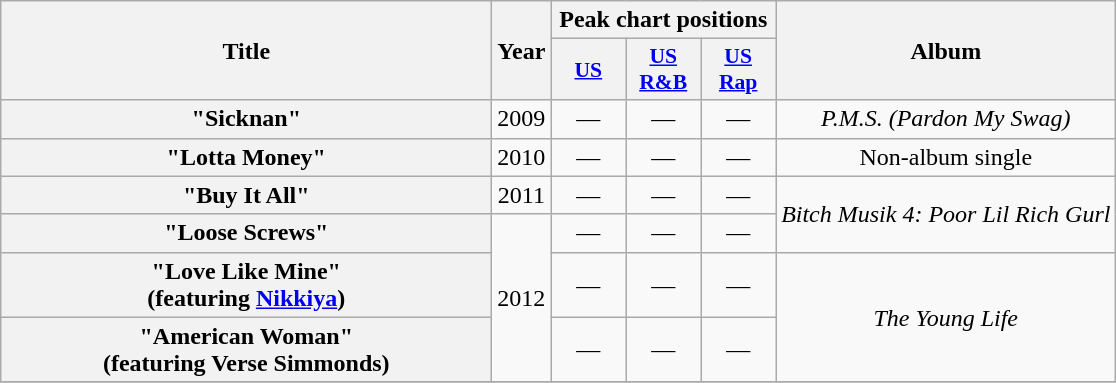<table class="wikitable plainrowheaders" style="text-align:center;" border="1">
<tr>
<th scope="col" rowspan="2" style="width:20em;">Title</th>
<th scope="col" rowspan="2">Year</th>
<th scope="col" colspan="3">Peak chart positions</th>
<th scope="col" rowspan="2">Album</th>
</tr>
<tr>
<th scope="col" style="width:3em;font-size:90%;"><a href='#'>US</a></th>
<th scope="col" style="width:3em;font-size:90%;"><a href='#'>US<br>R&B</a></th>
<th scope="col" style="width:3em;font-size:90%;"><a href='#'>US<br>Rap</a></th>
</tr>
<tr>
<th scope="row">"Sicknan"</th>
<td rowspan="1">2009</td>
<td>—</td>
<td>—</td>
<td>—</td>
<td><em>P.M.S. (Pardon My Swag)</em></td>
</tr>
<tr>
<th scope="row">"Lotta Money"</th>
<td rowspan="1">2010</td>
<td>—</td>
<td>—</td>
<td>—</td>
<td>Non-album single</td>
</tr>
<tr>
<th scope="row">"Buy It All"</th>
<td>2011</td>
<td>—</td>
<td>—</td>
<td>—</td>
<td rowspan="2"><em>Bitch Musik 4: Poor Lil Rich Gurl</em></td>
</tr>
<tr>
<th scope="row">"Loose Screws"</th>
<td rowspan="3">2012</td>
<td>—</td>
<td>—</td>
<td>—</td>
</tr>
<tr>
<th scope="row">"Love Like Mine"<br><span>(featuring <a href='#'>Nikkiya</a>)</span></th>
<td>—</td>
<td>—</td>
<td>—</td>
<td rowspan="2"><em>The Young Life</em></td>
</tr>
<tr>
<th scope="row">"American Woman"<br><span>(featuring Verse Simmonds)</span></th>
<td>—</td>
<td>—</td>
<td>—</td>
</tr>
<tr>
</tr>
</table>
